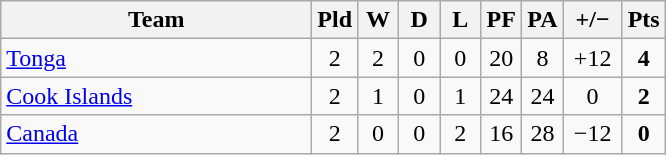<table class="wikitable" style="text-align:center">
<tr>
<th width="200">Team</th>
<th width="20">Pld</th>
<th width="20">W</th>
<th width="20">D</th>
<th width="20">L</th>
<th width="20">PF</th>
<th width="20">PA</th>
<th width="32">+/−</th>
<th width="20">Pts</th>
</tr>
<tr>
<td style="text-align:left;"> <a href='#'>Tonga</a></td>
<td>2</td>
<td>2</td>
<td>0</td>
<td>0</td>
<td>20</td>
<td>8</td>
<td>+12</td>
<td><strong>4</strong></td>
</tr>
<tr>
<td style="text-align:left;"> <a href='#'>Cook Islands</a></td>
<td>2</td>
<td>1</td>
<td>0</td>
<td>1</td>
<td>24</td>
<td>24</td>
<td>0</td>
<td><strong>2</strong></td>
</tr>
<tr>
<td style="text-align:left;"> <a href='#'>Canada</a></td>
<td>2</td>
<td>0</td>
<td>0</td>
<td>2</td>
<td>16</td>
<td>28</td>
<td>−12</td>
<td><strong>0</strong></td>
</tr>
</table>
